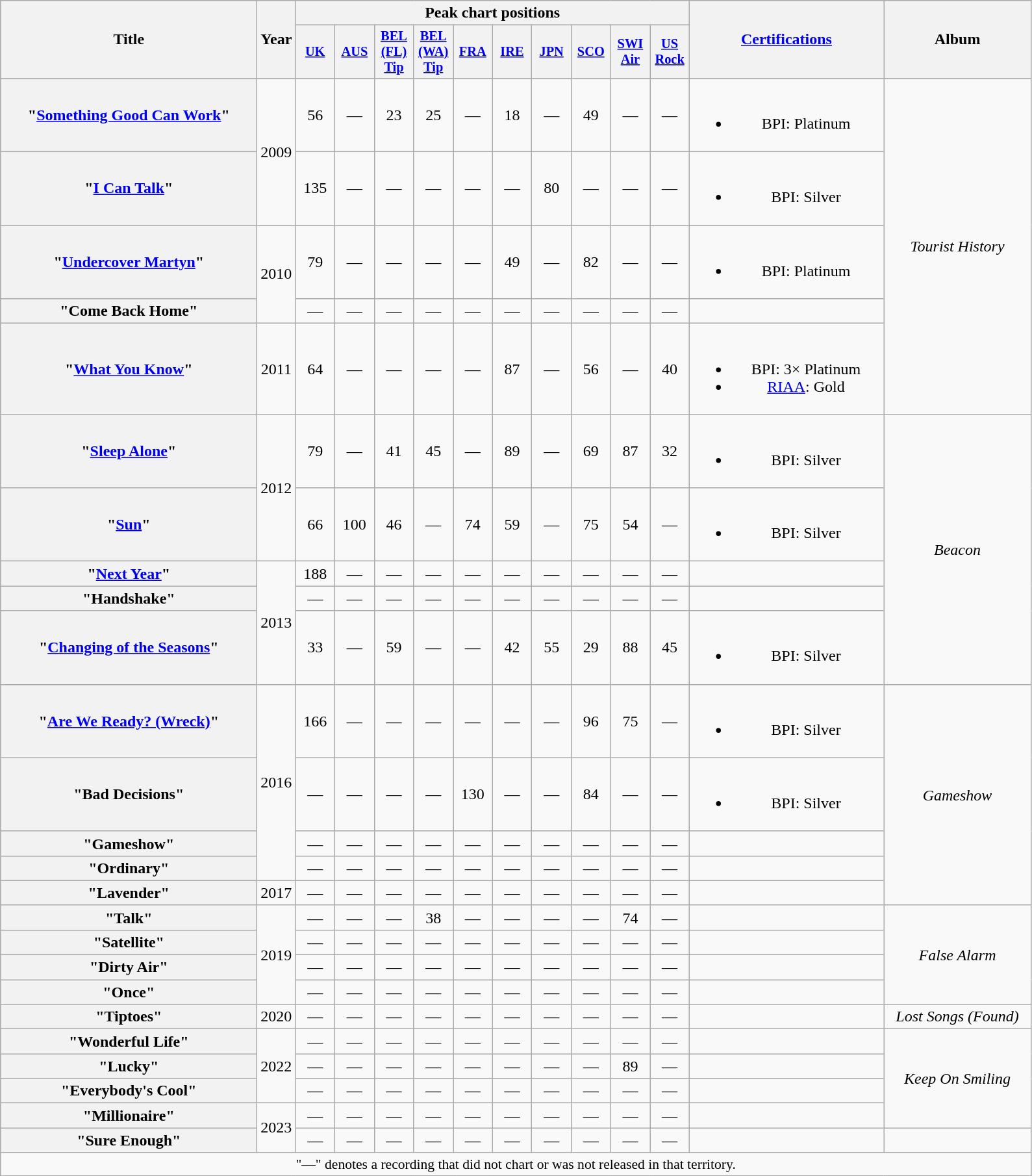<table class="wikitable plainrowheaders" style="text-align:center;">
<tr>
<th scope="col" rowspan="2" style="width:16em;">Title</th>
<th scope="col" rowspan="2">Year</th>
<th scope="col" colspan="10">Peak chart positions</th>
<th scope="col" rowspan="2" style="width:12em;"><a href='#'>Certifications</a></th>
<th scope="col" rowspan="2" style="width:9em;">Album</th>
</tr>
<tr>
<th scope="col" style="width:2.5em;font-size:85%;"><a href='#'>UK</a><br></th>
<th scope="col" style="width:2.5em;font-size:85%;"><a href='#'>AUS</a><br></th>
<th scope="col" style="width:2.5em;font-size:85%;"><a href='#'>BEL<br>(FL)<br>Tip</a><br></th>
<th scope="col" style="width:2.5em;font-size:85%;"><a href='#'>BEL<br>(WA)<br>Tip</a><br></th>
<th scope="col" style="width:2.5em;font-size:85%;"><a href='#'>FRA</a><br></th>
<th scope="col" style="width:2.5em;font-size:85%;"><a href='#'>IRE</a><br></th>
<th scope="col" style="width:2.5em;font-size:85%;"><a href='#'>JPN</a><br></th>
<th scope="col" style="width:2.5em;font-size:85%;"><a href='#'>SCO</a><br></th>
<th scope="col" style="width:2.5em;font-size:85%;"><a href='#'>SWI<br>Air</a><br></th>
<th scope="col" style="width:2.5em;font-size:85%;"><a href='#'>US<br>Rock</a><br></th>
</tr>
<tr>
<th scope="row">"<a href='#'>Something Good Can Work</a>"</th>
<td rowspan="2">2009</td>
<td>56</td>
<td>—</td>
<td>23</td>
<td>25</td>
<td>—</td>
<td>18</td>
<td>—</td>
<td>49</td>
<td>—</td>
<td>—</td>
<td><br><ul><li>BPI: Platinum</li></ul></td>
<td rowspan="5"><em>Tourist History</em></td>
</tr>
<tr>
<th scope="row">"<a href='#'>I Can Talk</a>"</th>
<td>135</td>
<td>—</td>
<td>—</td>
<td>—</td>
<td>—</td>
<td>—</td>
<td>80</td>
<td>—</td>
<td>—</td>
<td>—</td>
<td><br><ul><li>BPI: Silver</li></ul></td>
</tr>
<tr>
<th scope="row">"<a href='#'>Undercover Martyn</a>"</th>
<td rowspan="2">2010</td>
<td>79</td>
<td>—</td>
<td>—</td>
<td>—</td>
<td>—</td>
<td>49</td>
<td>—</td>
<td>82</td>
<td>—</td>
<td>—</td>
<td><br><ul><li>BPI: Platinum</li></ul></td>
</tr>
<tr>
<th scope="row">"Come Back Home"</th>
<td>—</td>
<td>—</td>
<td>—</td>
<td>—</td>
<td>—</td>
<td>—</td>
<td>—</td>
<td>—</td>
<td>—</td>
<td>—</td>
<td></td>
</tr>
<tr>
<th scope="row">"<a href='#'>What You Know</a>"</th>
<td>2011</td>
<td>64</td>
<td>—</td>
<td>—</td>
<td>—</td>
<td>—</td>
<td>87</td>
<td>—</td>
<td>56</td>
<td>—</td>
<td>40</td>
<td><br><ul><li>BPI: 3× Platinum</li><li><a href='#'>RIAA</a>: Gold</li></ul></td>
</tr>
<tr>
<th scope="row">"<a href='#'>Sleep Alone</a>"</th>
<td rowspan="2">2012</td>
<td>79</td>
<td>—</td>
<td>41</td>
<td>45</td>
<td>—</td>
<td>89</td>
<td>—</td>
<td>69</td>
<td>87</td>
<td>32</td>
<td><br><ul><li>BPI: Silver</li></ul></td>
<td rowspan="5"><em>Beacon</em></td>
</tr>
<tr>
<th scope="row">"<a href='#'>Sun</a>"</th>
<td>66</td>
<td>100</td>
<td>46</td>
<td>—</td>
<td>74</td>
<td>59</td>
<td>—</td>
<td>75</td>
<td>54</td>
<td>—</td>
<td><br><ul><li>BPI: Silver</li></ul></td>
</tr>
<tr>
<th scope="row">"<a href='#'>Next Year</a>"</th>
<td rowspan="3">2013</td>
<td>188</td>
<td>—</td>
<td>—</td>
<td>—</td>
<td>—</td>
<td>—</td>
<td>—</td>
<td>—</td>
<td>—</td>
<td>—</td>
<td></td>
</tr>
<tr>
<th scope="row">"Handshake"</th>
<td>—</td>
<td>—</td>
<td>—</td>
<td>—</td>
<td>—</td>
<td>—</td>
<td>—</td>
<td>—</td>
<td>—</td>
<td>—</td>
<td></td>
</tr>
<tr>
<th scope="row">"<a href='#'>Changing of the Seasons</a>"</th>
<td>33</td>
<td>—</td>
<td>59</td>
<td>—</td>
<td>—</td>
<td>42</td>
<td>55</td>
<td>29</td>
<td>88</td>
<td>45</td>
<td><br><ul><li>BPI: Silver</li></ul></td>
</tr>
<tr>
<th scope="row">"<a href='#'>Are We Ready? (Wreck)</a>"</th>
<td rowspan="4">2016</td>
<td>166</td>
<td>—</td>
<td>—</td>
<td>—</td>
<td>—</td>
<td>—</td>
<td>—</td>
<td>96</td>
<td>75</td>
<td>—</td>
<td><br><ul><li>BPI: Silver</li></ul></td>
<td rowspan="5"><em>Gameshow</em></td>
</tr>
<tr>
<th scope="row">"Bad Decisions"</th>
<td>—</td>
<td>—</td>
<td>—</td>
<td>—</td>
<td>130</td>
<td>—</td>
<td>—</td>
<td>84</td>
<td>—</td>
<td>—</td>
<td><br><ul><li>BPI: Silver</li></ul></td>
</tr>
<tr>
<th scope="row">"Gameshow"</th>
<td>—</td>
<td>—</td>
<td>—</td>
<td>—</td>
<td>—</td>
<td>—</td>
<td>—</td>
<td>—</td>
<td>—</td>
<td>—</td>
<td></td>
</tr>
<tr>
<th scope="row">"Ordinary"</th>
<td>—</td>
<td>—</td>
<td>—</td>
<td>—</td>
<td>—</td>
<td>—</td>
<td>—</td>
<td>—</td>
<td>—</td>
<td>—</td>
<td></td>
</tr>
<tr>
<th scope="row">"Lavender"</th>
<td>2017</td>
<td>—</td>
<td>—</td>
<td>—</td>
<td>—</td>
<td>—</td>
<td>—</td>
<td>—</td>
<td>—</td>
<td>—</td>
<td>—</td>
<td></td>
</tr>
<tr>
<th scope="row">"Talk"</th>
<td rowspan="4">2019</td>
<td>—</td>
<td>—</td>
<td>—</td>
<td>38</td>
<td>—</td>
<td>—</td>
<td>—</td>
<td>—</td>
<td>74</td>
<td>—</td>
<td></td>
<td rowspan="4"><em>False Alarm</em></td>
</tr>
<tr>
<th scope="row">"Satellite"</th>
<td>—</td>
<td>—</td>
<td>—</td>
<td>—</td>
<td>—</td>
<td>—</td>
<td>—</td>
<td>—</td>
<td>—</td>
<td>—</td>
<td></td>
</tr>
<tr>
<th scope="row">"Dirty Air"</th>
<td>—</td>
<td>—</td>
<td>—</td>
<td>—</td>
<td>—</td>
<td>—</td>
<td>—</td>
<td>—</td>
<td>—</td>
<td>—</td>
<td></td>
</tr>
<tr>
<th scope="row">"Once"</th>
<td>—</td>
<td>—</td>
<td>—</td>
<td>—</td>
<td>—</td>
<td>—</td>
<td>—</td>
<td>—</td>
<td>—</td>
<td>—</td>
<td></td>
</tr>
<tr>
<th scope="row">"Tiptoes"</th>
<td>2020</td>
<td>—</td>
<td>—</td>
<td>—</td>
<td>—</td>
<td>—</td>
<td>—</td>
<td>—</td>
<td>—</td>
<td>—</td>
<td>—</td>
<td></td>
<td><em>Lost Songs (Found)</em></td>
</tr>
<tr>
<th scope="row">"Wonderful Life"</th>
<td rowspan="3">2022</td>
<td>—</td>
<td>—</td>
<td>—</td>
<td>—</td>
<td>—</td>
<td>—</td>
<td>—</td>
<td>—</td>
<td>—</td>
<td>—</td>
<td></td>
<td rowspan="4"><em>Keep On Smiling</em></td>
</tr>
<tr>
<th scope="row">"Lucky"</th>
<td>—</td>
<td>—</td>
<td>—</td>
<td>—</td>
<td>—</td>
<td>—</td>
<td>—</td>
<td>—</td>
<td>89</td>
<td>—</td>
<td></td>
</tr>
<tr>
<th scope="row">"Everybody's Cool"</th>
<td>—</td>
<td>—</td>
<td>—</td>
<td>—</td>
<td>—</td>
<td>—</td>
<td>—</td>
<td>—</td>
<td>—</td>
<td>—</td>
<td></td>
</tr>
<tr>
<th scope="row">"Millionaire"</th>
<td rowspan="2">2023</td>
<td>—</td>
<td>—</td>
<td>—</td>
<td>—</td>
<td>—</td>
<td>—</td>
<td>—</td>
<td>—</td>
<td>—</td>
<td>—</td>
<td></td>
</tr>
<tr>
<th scope="row">"Sure Enough"</th>
<td>—</td>
<td>—</td>
<td>—</td>
<td>—</td>
<td>—</td>
<td>—</td>
<td>—</td>
<td>—</td>
<td>—</td>
<td>—</td>
<td></td>
<td></td>
</tr>
<tr>
<td colspan="14" style="font-size:90%">"—" denotes a recording that did not chart or was not released in that territory.</td>
</tr>
</table>
